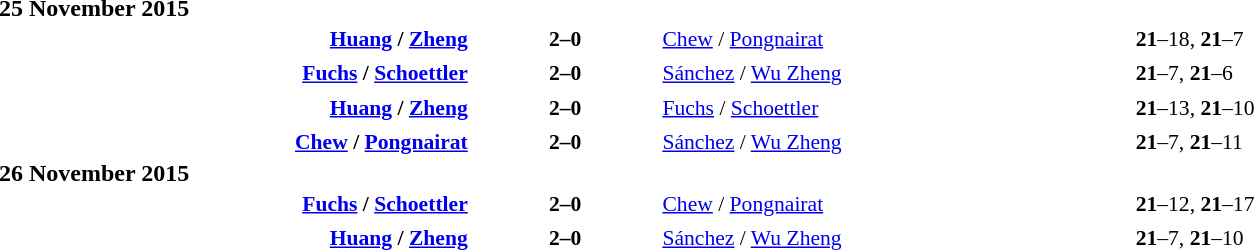<table style="width:100%;" cellspacing="1">
<tr>
<th width=25%></th>
<th width=10%></th>
<th width=25%></th>
</tr>
<tr>
<td><strong>25 November 2015</strong></td>
</tr>
<tr style=font-size:90%>
<td align=right><strong> <a href='#'>Huang</a> / <a href='#'>Zheng</a></strong></td>
<td align=center><strong> 2–0 </strong></td>
<td> <a href='#'>Chew</a> / <a href='#'>Pongnairat</a></td>
<td><strong>21</strong>–18, <strong>21</strong>–7</td>
</tr>
<tr>
<td></td>
</tr>
<tr style=font-size:90%>
<td align=right><strong> <a href='#'>Fuchs</a> / <a href='#'>Schoettler</a></strong></td>
<td align=center><strong> 2–0 </strong></td>
<td> <a href='#'>Sánchez</a> / <a href='#'>Wu Zheng</a></td>
<td><strong>21</strong>–7, <strong>21</strong>–6</td>
</tr>
<tr>
<td></td>
</tr>
<tr style=font-size:90%>
<td align=right><strong> <a href='#'>Huang</a> / <a href='#'>Zheng</a></strong></td>
<td align=center><strong> 2–0 </strong></td>
<td> <a href='#'>Fuchs</a> / <a href='#'>Schoettler</a></td>
<td><strong>21</strong>–13, <strong>21</strong>–10</td>
<td></td>
</tr>
<tr>
<td></td>
</tr>
<tr style=font-size:90%>
<td align=right><strong> <a href='#'>Chew</a> / <a href='#'>Pongnairat</a></strong></td>
<td align=center><strong> 2–0 </strong></td>
<td> <a href='#'>Sánchez</a> / <a href='#'>Wu Zheng</a></td>
<td><strong>21</strong>–7, <strong>21</strong>–11</td>
<td></td>
</tr>
<tr>
<td><strong>26 November 2015</strong></td>
</tr>
<tr style=font-size:90%>
<td align=right><strong> <a href='#'>Fuchs</a> / <a href='#'>Schoettler</a></strong></td>
<td align=center><strong> 2–0 </strong></td>
<td> <a href='#'>Chew</a> / <a href='#'>Pongnairat</a></td>
<td><strong>21</strong>–12, <strong>21</strong>–17</td>
</tr>
<tr>
<td></td>
</tr>
<tr style=font-size:90%>
<td align=right><strong> <a href='#'>Huang</a> / <a href='#'>Zheng</a></strong></td>
<td align=center><strong> 2–0 </strong></td>
<td> <a href='#'>Sánchez</a> / <a href='#'>Wu Zheng</a></td>
<td><strong>21</strong>–7, <strong>21</strong>–10</td>
<td></td>
</tr>
</table>
